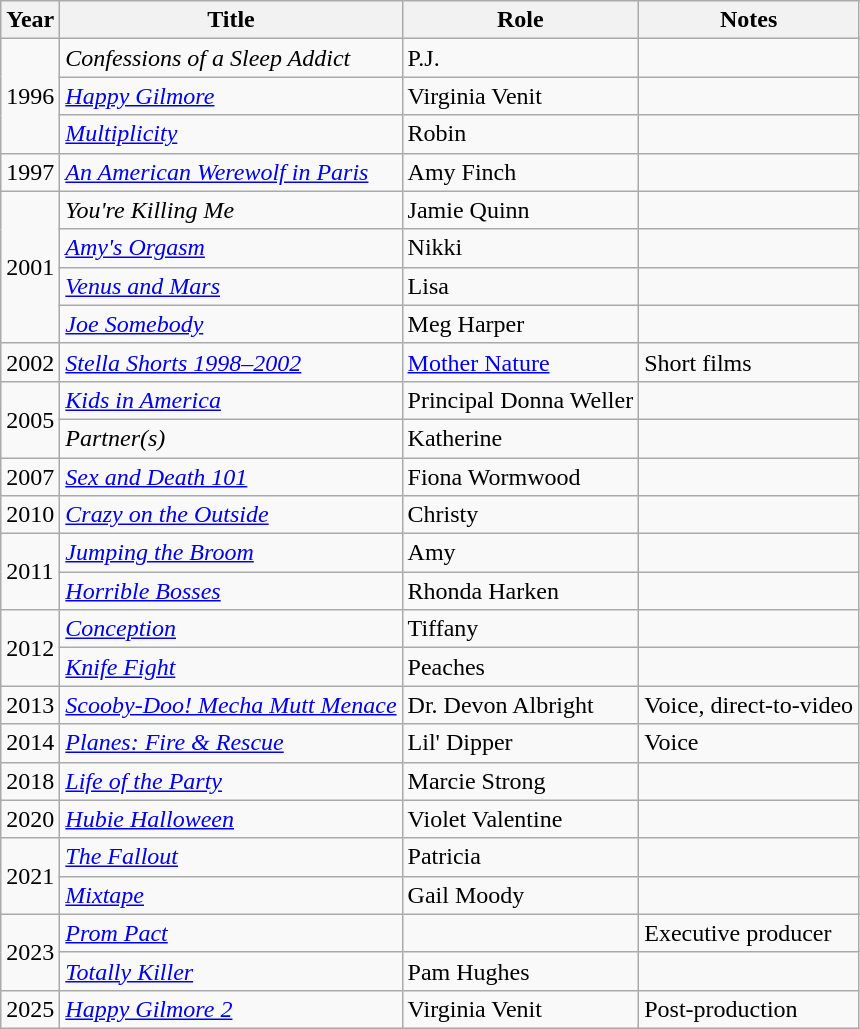<table class="wikitable sortable">
<tr>
<th>Year</th>
<th>Title</th>
<th>Role</th>
<th class="unsortable">Notes</th>
</tr>
<tr>
<td rowspan="3">1996</td>
<td><em>Confessions of a Sleep Addict</em></td>
<td>P.J.</td>
<td></td>
</tr>
<tr>
<td><em><a href='#'>Happy Gilmore</a></em></td>
<td>Virginia Venit</td>
<td></td>
</tr>
<tr>
<td><em><a href='#'>Multiplicity</a></em></td>
<td>Robin</td>
<td></td>
</tr>
<tr>
<td>1997</td>
<td><em><a href='#'>An American Werewolf in Paris</a></em></td>
<td>Amy Finch</td>
<td></td>
</tr>
<tr>
<td rowspan="4">2001</td>
<td><em>You're Killing Me</em></td>
<td>Jamie Quinn</td>
<td></td>
</tr>
<tr>
<td><em><a href='#'>Amy's Orgasm</a></em></td>
<td>Nikki</td>
<td></td>
</tr>
<tr>
<td><em><a href='#'>Venus and Mars</a></em></td>
<td>Lisa</td>
<td></td>
</tr>
<tr>
<td><em><a href='#'>Joe Somebody</a></em></td>
<td>Meg Harper</td>
<td></td>
</tr>
<tr>
<td>2002</td>
<td><em><a href='#'>Stella Shorts 1998–2002</a></em></td>
<td><a href='#'>Mother Nature</a></td>
<td>Short films</td>
</tr>
<tr>
<td rowspan="2">2005</td>
<td><em><a href='#'>Kids in America</a></em></td>
<td>Principal Donna Weller</td>
<td></td>
</tr>
<tr>
<td><em>Partner(s)</em></td>
<td>Katherine</td>
<td></td>
</tr>
<tr>
<td>2007</td>
<td><em><a href='#'>Sex and Death 101</a></em></td>
<td>Fiona Wormwood</td>
<td></td>
</tr>
<tr>
<td>2010</td>
<td><em><a href='#'>Crazy on the Outside</a></em></td>
<td>Christy</td>
<td></td>
</tr>
<tr>
<td rowspan="2">2011</td>
<td><em><a href='#'>Jumping the Broom</a></em></td>
<td>Amy</td>
<td></td>
</tr>
<tr>
<td><em><a href='#'>Horrible Bosses</a></em></td>
<td>Rhonda Harken</td>
<td></td>
</tr>
<tr>
<td rowspan="2">2012</td>
<td><em><a href='#'>Conception</a></em></td>
<td>Tiffany</td>
<td></td>
</tr>
<tr>
<td><em><a href='#'>Knife Fight</a></em></td>
<td>Peaches</td>
<td></td>
</tr>
<tr>
<td>2013</td>
<td><em><a href='#'>Scooby-Doo! Mecha Mutt Menace</a></em></td>
<td>Dr. Devon Albright</td>
<td>Voice, direct-to-video</td>
</tr>
<tr>
<td>2014</td>
<td><em><a href='#'>Planes: Fire & Rescue</a></em></td>
<td>Lil' Dipper</td>
<td>Voice</td>
</tr>
<tr>
<td>2018</td>
<td><em><a href='#'>Life of the Party</a></em></td>
<td>Marcie Strong</td>
<td></td>
</tr>
<tr>
<td>2020</td>
<td><em><a href='#'>Hubie Halloween</a></em></td>
<td>Violet Valentine</td>
<td></td>
</tr>
<tr>
<td rowspan="2">2021</td>
<td><em><a href='#'>The Fallout</a></em></td>
<td>Patricia</td>
<td></td>
</tr>
<tr>
<td><em><a href='#'>Mixtape</a></em></td>
<td>Gail Moody</td>
<td></td>
</tr>
<tr>
<td rowspan="2">2023</td>
<td><em><a href='#'>Prom Pact</a></em></td>
<td></td>
<td>Executive producer</td>
</tr>
<tr>
<td><em><a href='#'>Totally Killer</a></em></td>
<td>Pam Hughes</td>
<td></td>
</tr>
<tr>
<td>2025</td>
<td><em><a href='#'>Happy Gilmore 2</a></em></td>
<td>Virginia Venit</td>
<td>Post-production</td>
</tr>
</table>
